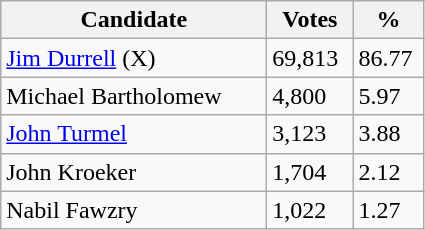<table class="wikitable">
<tr>
<th style="width: 170px">Candidate</th>
<th style="width: 50px">Votes</th>
<th style="width: 40px">%</th>
</tr>
<tr>
<td><a href='#'>Jim Durrell</a> (X)</td>
<td>69,813</td>
<td>86.77</td>
</tr>
<tr>
<td>Michael Bartholomew</td>
<td>4,800</td>
<td>5.97</td>
</tr>
<tr>
<td><a href='#'>John Turmel</a></td>
<td>3,123</td>
<td>3.88</td>
</tr>
<tr>
<td>John Kroeker</td>
<td>1,704</td>
<td>2.12</td>
</tr>
<tr>
<td>Nabil Fawzry</td>
<td>1,022</td>
<td>1.27</td>
</tr>
</table>
